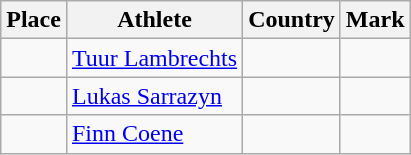<table class="wikitable">
<tr>
<th>Place</th>
<th>Athlete</th>
<th>Country</th>
<th>Mark</th>
</tr>
<tr>
<td align=center></td>
<td><a href='#'>Tuur Lambrechts</a></td>
<td></td>
<td></td>
</tr>
<tr>
<td align=center></td>
<td><a href='#'>Lukas Sarrazyn</a></td>
<td></td>
<td></td>
</tr>
<tr>
<td align=center></td>
<td><a href='#'>Finn Coene</a></td>
<td></td>
<td></td>
</tr>
</table>
